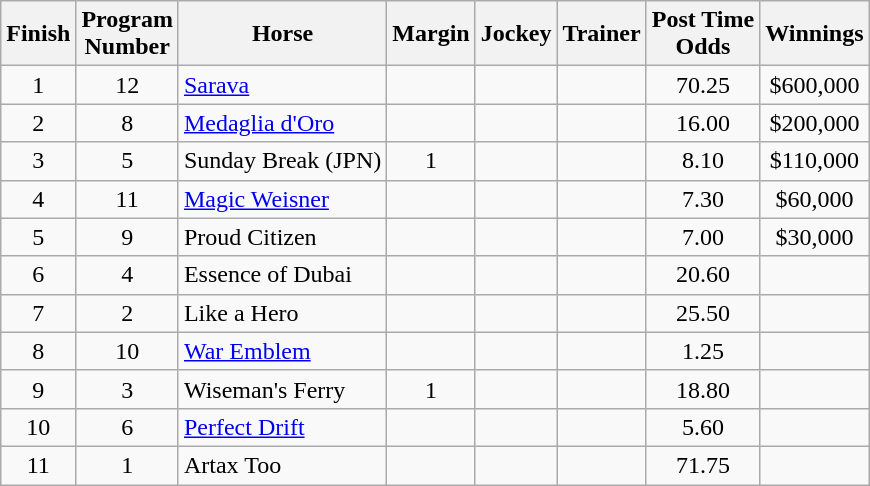<table class="wikitable sortable">
<tr>
<th>Finish</th>
<th>Program<br>Number</th>
<th>Horse</th>
<th>Margin</th>
<th>Jockey</th>
<th>Trainer</th>
<th>Post Time<br>Odds</th>
<th>Winnings</th>
</tr>
<tr>
<td align=center>1</td>
<td align=center>12</td>
<td><a href='#'>Sarava</a></td>
<td align=center></td>
<td></td>
<td></td>
<td align=center>70.25</td>
<td align=center>$600,000</td>
</tr>
<tr>
<td align=center>2</td>
<td align=center>8</td>
<td><a href='#'>Medaglia d'Oro</a></td>
<td align=center></td>
<td></td>
<td></td>
<td align=center>16.00</td>
<td align=center>$200,000</td>
</tr>
<tr>
<td align=center>3</td>
<td align=center>5</td>
<td>Sunday Break (JPN)</td>
<td align=center>1</td>
<td></td>
<td></td>
<td align=center>8.10</td>
<td align=center>$110,000</td>
</tr>
<tr>
<td align=center>4</td>
<td align=center>11</td>
<td><a href='#'>Magic Weisner</a></td>
<td align=center></td>
<td></td>
<td></td>
<td align=center>7.30</td>
<td align=center>$60,000</td>
</tr>
<tr>
<td align=center>5</td>
<td align=center>9</td>
<td>Proud Citizen</td>
<td align=center></td>
<td></td>
<td></td>
<td align=center>7.00</td>
<td align=center>$30,000</td>
</tr>
<tr>
<td align=center>6</td>
<td align=center>4</td>
<td>Essence of Dubai</td>
<td align=center></td>
<td></td>
<td></td>
<td align=center>20.60</td>
<td align=center></td>
</tr>
<tr>
<td align=center>7</td>
<td align=center>2</td>
<td>Like a Hero</td>
<td align=center></td>
<td></td>
<td></td>
<td align=center>25.50</td>
<td align=center></td>
</tr>
<tr>
<td align=center>8</td>
<td align=center>10</td>
<td><a href='#'>War Emblem</a></td>
<td align=center></td>
<td></td>
<td></td>
<td align=center>1.25</td>
<td align=center></td>
</tr>
<tr>
<td align=center>9</td>
<td align=center>3</td>
<td>Wiseman's Ferry</td>
<td align=center>1</td>
<td></td>
<td></td>
<td align=center>18.80</td>
<td align=center></td>
</tr>
<tr>
<td align=center>10</td>
<td align=center>6</td>
<td><a href='#'>Perfect Drift</a></td>
<td align=center></td>
<td></td>
<td></td>
<td align=center>5.60</td>
<td align=center></td>
</tr>
<tr>
<td align=center>11</td>
<td align=center>1</td>
<td>Artax Too</td>
<td align=center></td>
<td></td>
<td></td>
<td align=center>71.75</td>
<td align=center></td>
</tr>
</table>
